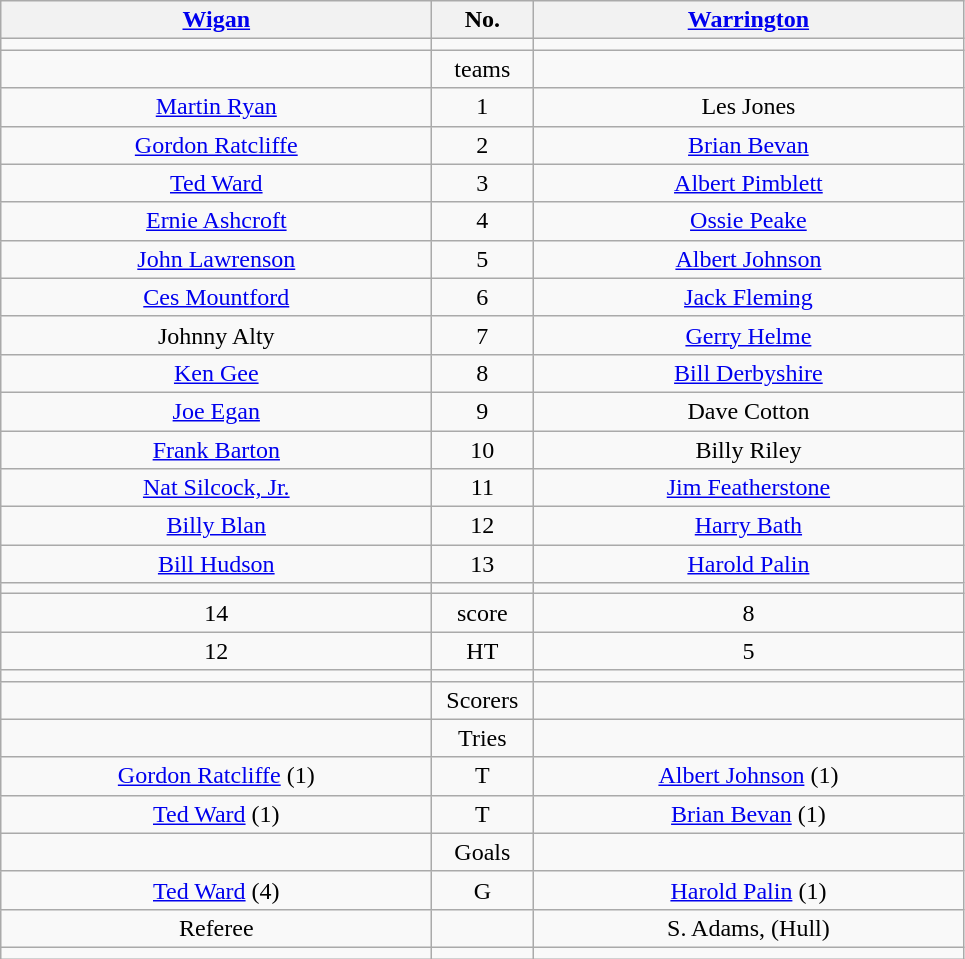<table class="wikitable" style="text-align:center;">
<tr>
<th width=280 abbr="Wigan"><a href='#'>Wigan</a></th>
<th width=60 abbr="Number">No.</th>
<th width=280 abbr="Warrington"><a href='#'>Warrington</a></th>
</tr>
<tr>
<td></td>
<td></td>
<td></td>
</tr>
<tr>
<td></td>
<td>teams</td>
<td></td>
</tr>
<tr>
<td><a href='#'>Martin Ryan</a></td>
<td>1</td>
<td>Les Jones </td>
</tr>
<tr>
<td><a href='#'>Gordon Ratcliffe</a></td>
<td>2</td>
<td><a href='#'>Brian Bevan</a></td>
</tr>
<tr>
<td><a href='#'>Ted Ward</a></td>
<td>3</td>
<td><a href='#'>Albert Pimblett</a></td>
</tr>
<tr>
<td><a href='#'>Ernie Ashcroft</a></td>
<td>4</td>
<td><a href='#'>Ossie Peake</a></td>
</tr>
<tr>
<td><a href='#'>John Lawrenson</a></td>
<td>5</td>
<td><a href='#'>Albert Johnson</a></td>
</tr>
<tr>
<td><a href='#'>Ces Mountford</a></td>
<td>6</td>
<td><a href='#'>Jack Fleming</a></td>
</tr>
<tr>
<td>Johnny Alty </td>
<td>7</td>
<td><a href='#'>Gerry Helme</a></td>
</tr>
<tr>
<td><a href='#'>Ken Gee</a></td>
<td>8</td>
<td><a href='#'>Bill Derbyshire</a></td>
</tr>
<tr>
<td><a href='#'>Joe Egan</a></td>
<td>9</td>
<td>Dave Cotton </td>
</tr>
<tr>
<td><a href='#'>Frank Barton</a></td>
<td>10</td>
<td>Billy Riley </td>
</tr>
<tr>
<td><a href='#'>Nat Silcock, Jr.</a></td>
<td>11</td>
<td><a href='#'>Jim Featherstone</a></td>
</tr>
<tr>
<td><a href='#'>Billy Blan</a></td>
<td>12</td>
<td><a href='#'>Harry Bath</a></td>
</tr>
<tr>
<td><a href='#'>Bill Hudson</a></td>
<td>13</td>
<td><a href='#'>Harold Palin</a></td>
</tr>
<tr>
<td></td>
<td></td>
<td></td>
</tr>
<tr>
<td>14</td>
<td>score</td>
<td>8</td>
</tr>
<tr>
<td>12</td>
<td>HT</td>
<td>5</td>
</tr>
<tr>
<td></td>
<td></td>
<td></td>
</tr>
<tr>
<td></td>
<td>Scorers</td>
<td></td>
</tr>
<tr>
<td></td>
<td>Tries</td>
<td></td>
</tr>
<tr>
<td><a href='#'>Gordon Ratcliffe</a> (1)</td>
<td>T</td>
<td><a href='#'>Albert Johnson</a> (1)</td>
</tr>
<tr>
<td><a href='#'>Ted Ward</a> (1)</td>
<td>T</td>
<td><a href='#'>Brian Bevan</a> (1)</td>
</tr>
<tr>
<td></td>
<td>Goals</td>
<td></td>
</tr>
<tr>
<td><a href='#'>Ted Ward</a> (4)</td>
<td>G</td>
<td><a href='#'>Harold Palin</a> (1)</td>
</tr>
<tr>
<td>Referee</td>
<td></td>
<td>S. Adams, (Hull)</td>
</tr>
<tr>
<td></td>
<td></td>
<td></td>
</tr>
</table>
